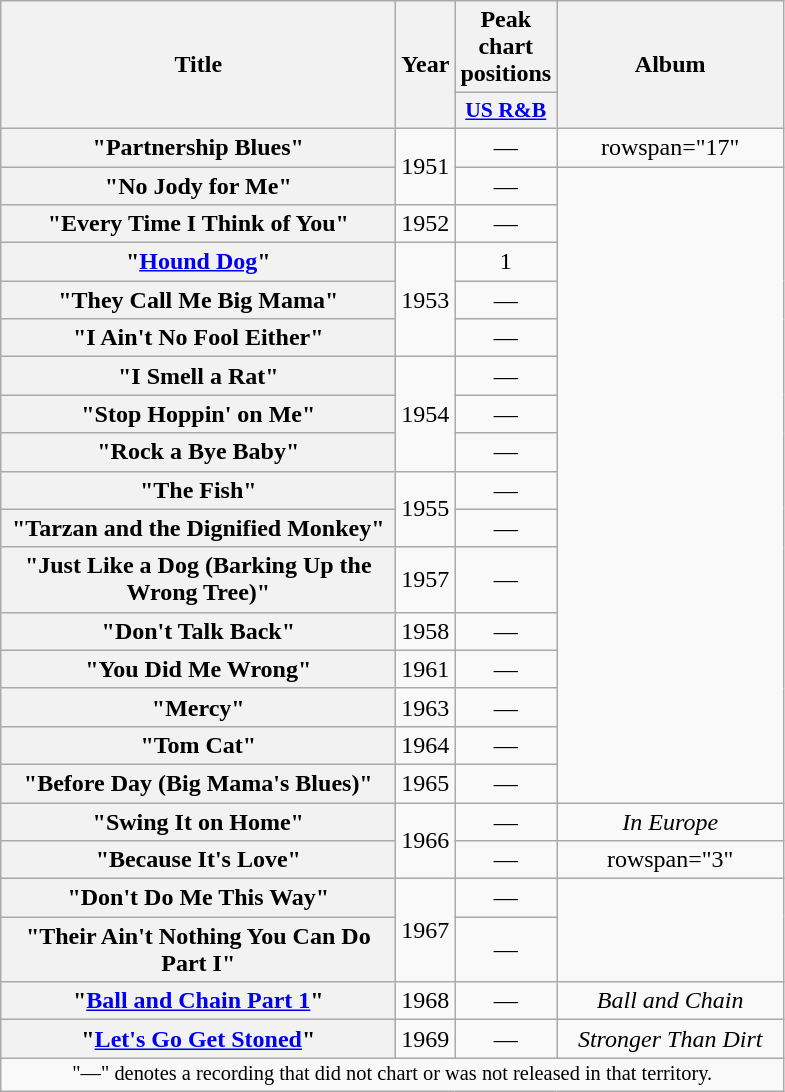<table class="wikitable plainrowheaders" style="text-align:center;">
<tr>
<th scope="col" rowspan="2" style="width:16em;">Title</th>
<th scope="col" rowspan="2" style="width:1em;">Year</th>
<th scope="col" colspan="1">Peak chart positions</th>
<th scope="col" rowspan="2" style="width:9em;">Album</th>
</tr>
<tr>
<th scope="col" style="width:2.5em; font-size:90%;"><a href='#'>US R&B</a><br></th>
</tr>
<tr>
<th scope="row">"Partnership Blues"</th>
<td rowspan="2">1951</td>
<td>—</td>
<td>rowspan="17" </td>
</tr>
<tr>
<th scope="row">"No Jody for Me"</th>
<td>—</td>
</tr>
<tr>
<th scope="row">"Every Time I Think of You"</th>
<td>1952</td>
<td>—</td>
</tr>
<tr>
<th scope="row">"<a href='#'>Hound Dog</a>"</th>
<td rowspan="3">1953</td>
<td>1</td>
</tr>
<tr>
<th scope="row">"They Call Me Big Mama"</th>
<td>—</td>
</tr>
<tr>
<th scope="row">"I Ain't No Fool Either"</th>
<td>—</td>
</tr>
<tr>
<th scope="row">"I Smell a Rat"</th>
<td rowspan="3">1954</td>
<td>—</td>
</tr>
<tr>
<th scope="row">"Stop Hoppin' on Me"</th>
<td>—</td>
</tr>
<tr>
<th scope="row">"Rock a Bye Baby"</th>
<td>—</td>
</tr>
<tr>
<th scope="row">"The Fish"</th>
<td rowspan="2">1955</td>
<td>—</td>
</tr>
<tr>
<th scope="row">"Tarzan and the Dignified Monkey"<br></th>
<td>—</td>
</tr>
<tr>
<th scope="row">"Just Like a Dog (Barking Up the Wrong Tree)"</th>
<td>1957</td>
<td>—</td>
</tr>
<tr>
<th scope="row">"Don't Talk Back"</th>
<td>1958</td>
<td>—</td>
</tr>
<tr>
<th scope="row">"You Did Me Wrong"</th>
<td>1961</td>
<td>—</td>
</tr>
<tr>
<th scope="row">"Mercy"</th>
<td>1963</td>
<td>—</td>
</tr>
<tr>
<th scope="row">"Tom Cat"</th>
<td>1964</td>
<td>—</td>
</tr>
<tr>
<th scope="row">"Before Day (Big Mama's Blues)"</th>
<td>1965</td>
<td>—</td>
</tr>
<tr>
<th scope="row">"Swing It on Home"</th>
<td rowspan="2">1966</td>
<td>—</td>
<td><em>In Europe</em></td>
</tr>
<tr>
<th scope="row">"Because It's Love"</th>
<td>—</td>
<td>rowspan="3" </td>
</tr>
<tr>
<th scope="row">"Don't Do Me This Way"</th>
<td rowspan="2">1967</td>
<td>—</td>
</tr>
<tr>
<th scope="row">"Their Ain't Nothing You Can Do Part I"</th>
<td>—</td>
</tr>
<tr>
<th scope="row">"<a href='#'>Ball and Chain Part 1</a>"</th>
<td>1968</td>
<td>—</td>
<td><em>Ball and Chain</em></td>
</tr>
<tr>
<th scope="row">"<a href='#'>Let's Go Get Stoned</a>"</th>
<td>1969</td>
<td>—</td>
<td><em>Stronger Than Dirt</em></td>
</tr>
<tr>
<td colspan="14" style="font-size:85%">"—" denotes a recording that did not chart or was not released in that territory.</td>
</tr>
</table>
